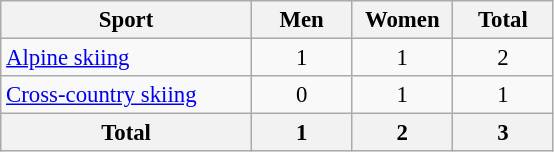<table class="wikitable" style="text-align:center; font-size: 95%">
<tr>
<th width=160>Sport</th>
<th width=60>Men</th>
<th width=60>Women</th>
<th width=60>Total</th>
</tr>
<tr>
<td align=left><a href='#'>Alpine skiing</a></td>
<td>1</td>
<td>1</td>
<td>2</td>
</tr>
<tr>
<td align=left><a href='#'>Cross-country skiing</a></td>
<td>0</td>
<td>1</td>
<td>1</td>
</tr>
<tr>
<th>Total</th>
<th>1</th>
<th>2</th>
<th>3</th>
</tr>
</table>
